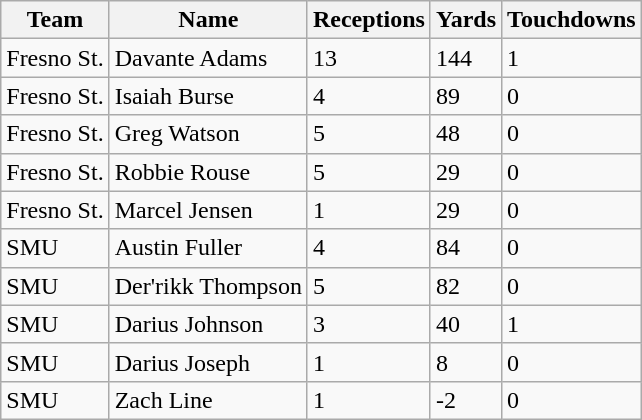<table class="wikitable sortable">
<tr>
<th>Team</th>
<th>Name</th>
<th>Receptions</th>
<th>Yards</th>
<th>Touchdowns</th>
</tr>
<tr>
<td>Fresno St.</td>
<td>Davante Adams</td>
<td>13</td>
<td>144</td>
<td>1</td>
</tr>
<tr>
<td>Fresno St.</td>
<td>Isaiah Burse</td>
<td>4</td>
<td>89</td>
<td>0</td>
</tr>
<tr>
<td>Fresno St.</td>
<td>Greg Watson</td>
<td>5</td>
<td>48</td>
<td>0</td>
</tr>
<tr>
<td>Fresno St.</td>
<td>Robbie Rouse</td>
<td>5</td>
<td>29</td>
<td>0</td>
</tr>
<tr>
<td>Fresno St.</td>
<td>Marcel Jensen</td>
<td>1</td>
<td>29</td>
<td>0</td>
</tr>
<tr>
<td>SMU</td>
<td>Austin Fuller</td>
<td>4</td>
<td>84</td>
<td>0</td>
</tr>
<tr>
<td>SMU</td>
<td>Der'rikk Thompson</td>
<td>5</td>
<td>82</td>
<td>0</td>
</tr>
<tr>
<td>SMU</td>
<td>Darius Johnson</td>
<td>3</td>
<td>40</td>
<td>1</td>
</tr>
<tr>
<td>SMU</td>
<td>Darius Joseph</td>
<td>1</td>
<td>8</td>
<td>0</td>
</tr>
<tr>
<td>SMU</td>
<td>Zach Line</td>
<td>1</td>
<td>-2</td>
<td>0</td>
</tr>
</table>
